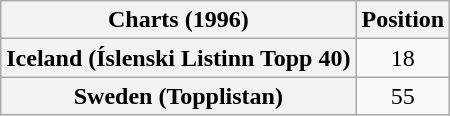<table class="wikitable plainrowheaders" style="text-align:center">
<tr>
<th>Charts (1996)</th>
<th>Position</th>
</tr>
<tr>
<th scope="row">Iceland (Íslenski Listinn Topp 40)</th>
<td>18</td>
</tr>
<tr>
<th scope="row">Sweden (Topplistan)</th>
<td>55</td>
</tr>
</table>
